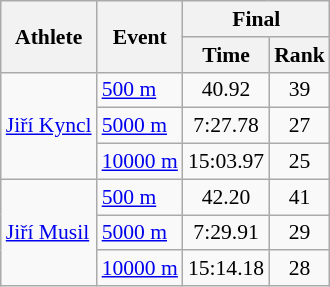<table class="wikitable" style="font-size:90%">
<tr>
<th rowspan="2">Athlete</th>
<th rowspan="2">Event</th>
<th colspan="2">Final</th>
</tr>
<tr>
<th>Time</th>
<th>Rank</th>
</tr>
<tr align="center">
<td align="left" rowspan=3><a href='#'>Jiří Kyncl</a></td>
<td align="left"><a href='#'>500 m</a></td>
<td>40.92</td>
<td>39</td>
</tr>
<tr align="center">
<td align="left"><a href='#'>5000 m</a></td>
<td>7:27.78</td>
<td>27</td>
</tr>
<tr align="center">
<td align="left"><a href='#'>10000 m</a></td>
<td>15:03.97</td>
<td>25</td>
</tr>
<tr align="center">
<td align="left" rowspan=3><a href='#'>Jiří Musil</a></td>
<td align="left"><a href='#'>500 m</a></td>
<td>42.20</td>
<td>41</td>
</tr>
<tr align="center">
<td align="left"><a href='#'>5000 m</a></td>
<td>7:29.91</td>
<td>29</td>
</tr>
<tr align="center">
<td align="left"><a href='#'>10000 m</a></td>
<td>15:14.18</td>
<td>28</td>
</tr>
</table>
